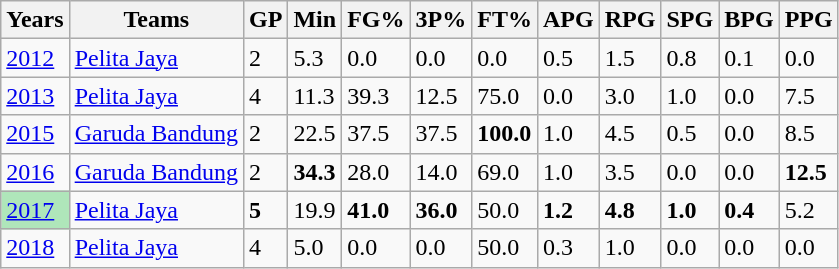<table class="wikitable sortable">
<tr>
<th>Years</th>
<th>Teams</th>
<th>GP</th>
<th>Min</th>
<th>FG%</th>
<th>3P%</th>
<th>FT%</th>
<th>APG</th>
<th>RPG</th>
<th>SPG</th>
<th>BPG</th>
<th>PPG</th>
</tr>
<tr>
<td><a href='#'>2012</a></td>
<td><a href='#'>Pelita Jaya</a></td>
<td>2</td>
<td>5.3</td>
<td>0.0</td>
<td>0.0</td>
<td>0.0</td>
<td>0.5</td>
<td>1.5</td>
<td>0.8</td>
<td>0.1</td>
<td>0.0</td>
</tr>
<tr>
<td><a href='#'>2013</a></td>
<td><a href='#'>Pelita Jaya</a></td>
<td>4</td>
<td>11.3</td>
<td>39.3</td>
<td>12.5</td>
<td>75.0</td>
<td>0.0</td>
<td>3.0</td>
<td>1.0</td>
<td>0.0</td>
<td>7.5</td>
</tr>
<tr>
<td><a href='#'>2015</a></td>
<td><a href='#'>Garuda Bandung</a></td>
<td>2</td>
<td>22.5</td>
<td>37.5</td>
<td>37.5</td>
<td><strong>100.0</strong></td>
<td>1.0</td>
<td>4.5</td>
<td>0.5</td>
<td>0.0</td>
<td>8.5</td>
</tr>
<tr>
<td><a href='#'>2016</a></td>
<td><a href='#'>Garuda Bandung</a></td>
<td>2</td>
<td><strong>34.3</strong></td>
<td>28.0</td>
<td>14.0</td>
<td>69.0</td>
<td>1.0</td>
<td>3.5</td>
<td>0.0</td>
<td>0.0</td>
<td><strong>12.5</strong></td>
</tr>
<tr>
<td style="text-align:left; background:#afe6ba;"><a href='#'>2017</a></td>
<td><a href='#'>Pelita Jaya</a></td>
<td><strong>5</strong></td>
<td>19.9</td>
<td><strong>41.0</strong></td>
<td><strong>36.0</strong></td>
<td>50.0</td>
<td><strong>1.2</strong></td>
<td><strong>4.8</strong></td>
<td><strong>1.0</strong></td>
<td><strong>0.4</strong></td>
<td>5.2</td>
</tr>
<tr>
<td><a href='#'>2018</a></td>
<td><a href='#'>Pelita Jaya</a></td>
<td>4</td>
<td>5.0</td>
<td>0.0</td>
<td>0.0</td>
<td>50.0</td>
<td>0.3</td>
<td>1.0</td>
<td>0.0</td>
<td>0.0</td>
<td>0.0</td>
</tr>
</table>
